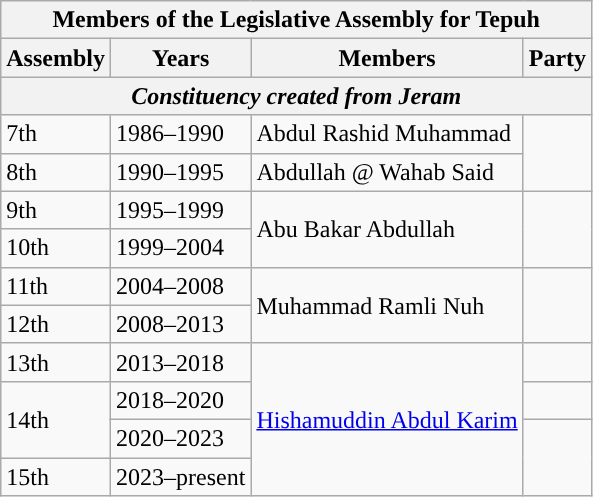<table class="wikitable">
<tr>
<th colspan="4">Members of the Legislative Assembly for Tepuh</th>
</tr>
<tr>
<th>Assembly</th>
<th>Years</th>
<th>Members</th>
<th>Party</th>
</tr>
<tr>
<th colspan="4"><em>Constituency created from Jeram</em></th>
</tr>
<tr>
<td>7th</td>
<td>1986–1990</td>
<td>Abdul Rashid Muhammad</td>
<td rowspan="2"></td>
</tr>
<tr>
<td>8th</td>
<td>1990–1995</td>
<td>Abdullah @ Wahab Said</td>
</tr>
<tr>
<td>9th</td>
<td>1995–1999</td>
<td rowspan="2">Abu Bakar Abdullah</td>
<td rowspan="2"></td>
</tr>
<tr>
<td>10th</td>
<td>1999–2004</td>
</tr>
<tr>
<td>11th</td>
<td>2004–2008</td>
<td rowspan="2">Muhammad Ramli Nuh</td>
<td rowspan="2"></td>
</tr>
<tr>
<td>12th</td>
<td>2008–2013</td>
</tr>
<tr>
<td>13th</td>
<td>2013–2018</td>
<td rowspan="4"><a href='#'>Hishamuddin Abdul Karim</a></td>
<td></td>
</tr>
<tr>
<td rowspan="2">14th</td>
<td>2018–2020</td>
<td></td>
</tr>
<tr>
<td>2020–2023</td>
<td rowspan="2"></td>
</tr>
<tr>
<td>15th</td>
<td>2023–present</td>
</tr>
</table>
